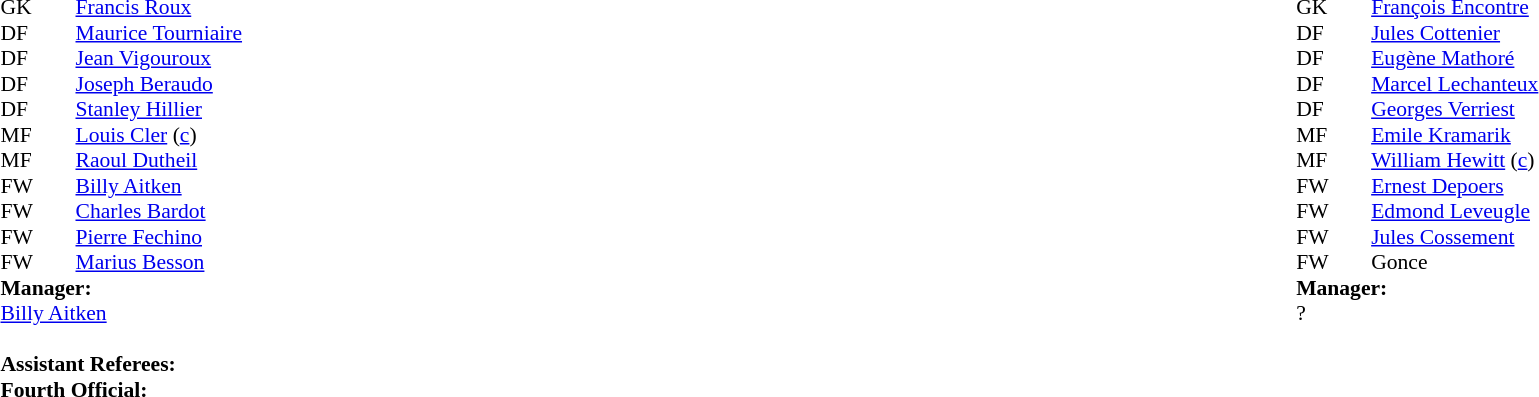<table width=100%>
<tr>
<td valign="top" width="50%"><br><table style=font-size:90% cellspacing=0 cellpadding=0>
<tr>
<td colspan="4"></td>
</tr>
<tr>
<th width=25></th>
<th width=25></th>
</tr>
<tr>
<td>GK</td>
<td><strong></strong></td>
<td> <a href='#'>Francis Roux</a></td>
</tr>
<tr>
<td>DF</td>
<td><strong></strong></td>
<td> <a href='#'>Maurice Tourniaire</a></td>
</tr>
<tr>
<td>DF</td>
<td><strong></strong></td>
<td> <a href='#'>Jean Vigouroux</a></td>
</tr>
<tr>
<td>DF</td>
<td><strong></strong></td>
<td> <a href='#'>Joseph Beraudo</a></td>
</tr>
<tr>
<td>DF</td>
<td><strong></strong></td>
<td> <a href='#'>Stanley Hillier</a></td>
</tr>
<tr>
<td>MF</td>
<td><strong></strong></td>
<td> <a href='#'>Louis Cler</a> (<a href='#'>c</a>)</td>
</tr>
<tr>
<td>MF</td>
<td><strong></strong></td>
<td> <a href='#'>Raoul Dutheil</a></td>
</tr>
<tr>
<td>FW</td>
<td><strong></strong></td>
<td> <a href='#'>Billy Aitken</a></td>
</tr>
<tr>
<td>FW</td>
<td><strong></strong></td>
<td> <a href='#'>Charles Bardot</a></td>
</tr>
<tr>
<td>FW</td>
<td><strong></strong></td>
<td> <a href='#'>Pierre Fechino</a></td>
</tr>
<tr>
<td>FW</td>
<td><strong></strong></td>
<td> <a href='#'>Marius Besson</a></td>
</tr>
<tr>
<td colspan=3><strong>Manager:</strong></td>
</tr>
<tr>
<td colspan=4> <a href='#'>Billy Aitken</a><br><br><strong>Assistant Referees:</strong><br>
<strong>Fourth Official:</strong><br></td>
</tr>
</table>
</td>
<td valign="top" width="50%"><br><table style="font-size: 90%" cellspacing="0" cellpadding="0" align=center>
<tr>
<td colspan="4"></td>
</tr>
<tr>
<th width=25></th>
<th width=25></th>
</tr>
<tr>
<td>GK</td>
<td><strong></strong></td>
<td> <a href='#'>François Encontre</a></td>
</tr>
<tr>
<td>DF</td>
<td><strong></strong></td>
<td> <a href='#'>Jules Cottenier</a></td>
</tr>
<tr>
<td>DF</td>
<td><strong></strong></td>
<td> <a href='#'>Eugène Mathoré</a></td>
</tr>
<tr>
<td>DF</td>
<td><strong></strong></td>
<td> <a href='#'>Marcel Lechanteux</a></td>
</tr>
<tr>
<td>DF</td>
<td><strong></strong></td>
<td> <a href='#'>Georges Verriest</a></td>
</tr>
<tr>
<td>MF</td>
<td><strong></strong></td>
<td> <a href='#'>Emile Kramarik</a></td>
</tr>
<tr>
<td>MF</td>
<td><strong></strong></td>
<td> <a href='#'>William Hewitt</a> (<a href='#'>c</a>)</td>
</tr>
<tr>
<td>FW</td>
<td><strong></strong></td>
<td> <a href='#'>Ernest Depoers</a></td>
</tr>
<tr>
<td>FW</td>
<td><strong></strong></td>
<td> <a href='#'>Edmond Leveugle</a></td>
</tr>
<tr>
<td>FW</td>
<td><strong></strong></td>
<td> <a href='#'>Jules Cossement</a></td>
</tr>
<tr>
<td>FW</td>
<td><strong></strong></td>
<td> Gonce</td>
</tr>
<tr>
<td colspan=3><strong>Manager:</strong></td>
</tr>
<tr>
<td colspan=4>?</td>
</tr>
</table>
</td>
</tr>
</table>
